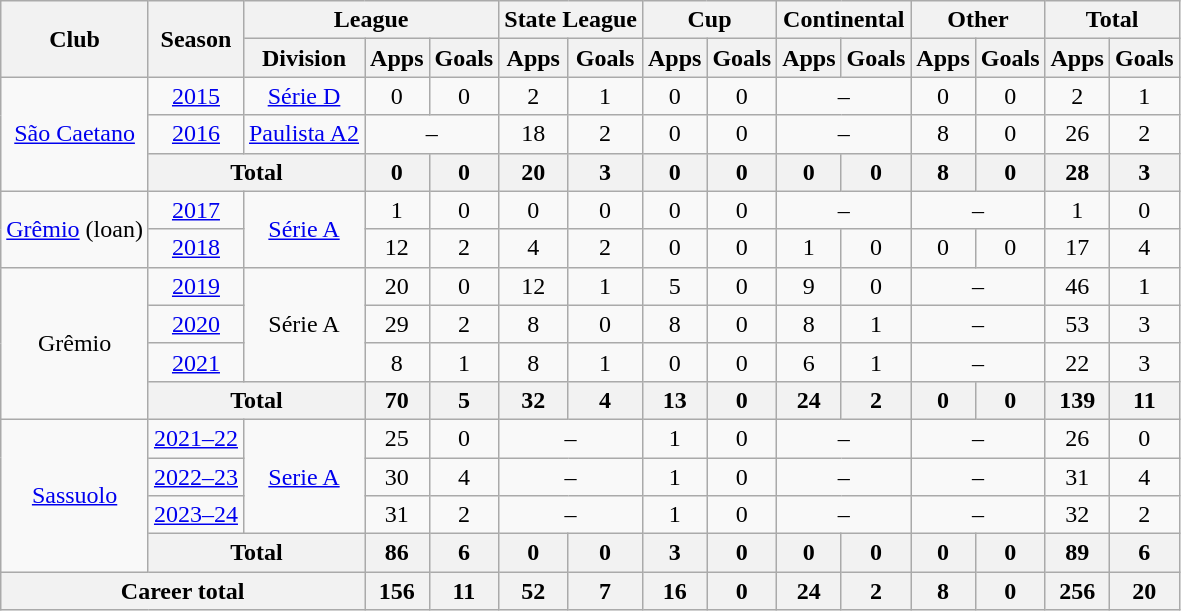<table class="wikitable" style="text-align:center">
<tr>
<th rowspan="2">Club</th>
<th rowspan="2">Season</th>
<th colspan="3">League</th>
<th colspan="2">State League</th>
<th colspan="2">Cup</th>
<th colspan="2">Continental</th>
<th colspan="2">Other</th>
<th colspan="2">Total</th>
</tr>
<tr>
<th>Division</th>
<th>Apps</th>
<th>Goals</th>
<th>Apps</th>
<th>Goals</th>
<th>Apps</th>
<th>Goals</th>
<th>Apps</th>
<th>Goals</th>
<th>Apps</th>
<th>Goals</th>
<th>Apps</th>
<th>Goals</th>
</tr>
<tr>
<td rowspan="3"><a href='#'>São Caetano</a></td>
<td><a href='#'>2015</a></td>
<td><a href='#'>Série D</a></td>
<td>0</td>
<td>0</td>
<td>2</td>
<td>1</td>
<td>0</td>
<td>0</td>
<td colspan="2">–</td>
<td>0</td>
<td>0</td>
<td>2</td>
<td>1</td>
</tr>
<tr>
<td><a href='#'>2016</a></td>
<td><a href='#'>Paulista A2</a></td>
<td colspan="2">–</td>
<td>18</td>
<td>2</td>
<td>0</td>
<td>0</td>
<td colspan="2">–</td>
<td>8</td>
<td>0</td>
<td>26</td>
<td>2</td>
</tr>
<tr>
<th colspan="2">Total</th>
<th>0</th>
<th>0</th>
<th>20</th>
<th>3</th>
<th>0</th>
<th>0</th>
<th>0</th>
<th>0</th>
<th>8</th>
<th>0</th>
<th>28</th>
<th>3</th>
</tr>
<tr>
<td rowspan="2"><a href='#'>Grêmio</a> (loan)</td>
<td><a href='#'>2017</a></td>
<td rowspan="2"><a href='#'>Série A</a></td>
<td>1</td>
<td>0</td>
<td>0</td>
<td>0</td>
<td>0</td>
<td>0</td>
<td colspan="2">–</td>
<td colspan="2">–</td>
<td>1</td>
<td>0</td>
</tr>
<tr>
<td><a href='#'>2018</a></td>
<td>12</td>
<td>2</td>
<td>4</td>
<td>2</td>
<td>0</td>
<td>0</td>
<td>1</td>
<td>0</td>
<td>0</td>
<td>0</td>
<td>17</td>
<td>4</td>
</tr>
<tr>
<td rowspan="4">Grêmio</td>
<td><a href='#'>2019</a></td>
<td rowspan="3">Série A</td>
<td>20</td>
<td>0</td>
<td>12</td>
<td>1</td>
<td>5</td>
<td>0</td>
<td>9</td>
<td>0</td>
<td colspan="2">–</td>
<td>46</td>
<td>1</td>
</tr>
<tr>
<td><a href='#'>2020</a></td>
<td>29</td>
<td>2</td>
<td>8</td>
<td>0</td>
<td>8</td>
<td>0</td>
<td>8</td>
<td>1</td>
<td colspan="2">–</td>
<td>53</td>
<td>3</td>
</tr>
<tr>
<td><a href='#'>2021</a></td>
<td>8</td>
<td>1</td>
<td>8</td>
<td>1</td>
<td>0</td>
<td>0</td>
<td>6</td>
<td>1</td>
<td colspan="2">–</td>
<td>22</td>
<td>3</td>
</tr>
<tr>
<th colspan="2">Total</th>
<th>70</th>
<th>5</th>
<th>32</th>
<th>4</th>
<th>13</th>
<th>0</th>
<th>24</th>
<th>2</th>
<th>0</th>
<th>0</th>
<th>139</th>
<th>11</th>
</tr>
<tr>
<td rowspan="4"><a href='#'>Sassuolo</a></td>
<td><a href='#'>2021–22</a></td>
<td rowspan="3"><a href='#'>Serie A</a></td>
<td>25</td>
<td>0</td>
<td colspan="2">–</td>
<td>1</td>
<td>0</td>
<td colspan="2">–</td>
<td colspan="2">–</td>
<td>26</td>
<td>0</td>
</tr>
<tr>
<td><a href='#'>2022–23</a></td>
<td>30</td>
<td>4</td>
<td colspan="2">–</td>
<td>1</td>
<td>0</td>
<td colspan="2">–</td>
<td colspan="2">–</td>
<td>31</td>
<td>4</td>
</tr>
<tr>
<td><a href='#'>2023–24</a></td>
<td>31</td>
<td>2</td>
<td colspan="2">–</td>
<td>1</td>
<td>0</td>
<td colspan="2">–</td>
<td colspan="2">–</td>
<td>32</td>
<td>2</td>
</tr>
<tr>
<th colspan="2">Total</th>
<th>86</th>
<th>6</th>
<th>0</th>
<th>0</th>
<th>3</th>
<th>0</th>
<th>0</th>
<th>0</th>
<th>0</th>
<th>0</th>
<th>89</th>
<th>6</th>
</tr>
<tr>
<th colspan="3">Career total</th>
<th>156</th>
<th>11</th>
<th>52</th>
<th>7</th>
<th>16</th>
<th>0</th>
<th>24</th>
<th>2</th>
<th>8</th>
<th>0</th>
<th>256</th>
<th>20</th>
</tr>
</table>
